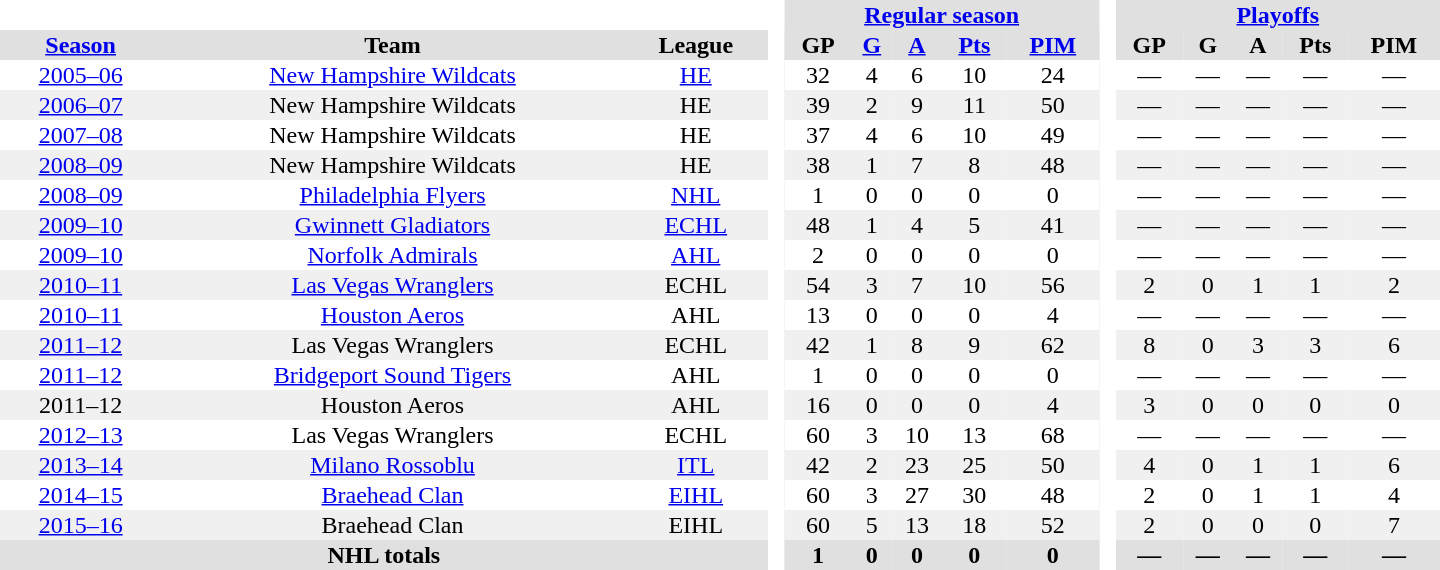<table border="0" cellpadding="1" cellspacing="0" style="text-align:center; width:60em;">
<tr style="background:#e0e0e0;">
<th colspan="3"  bgcolor="#ffffff"> </th>
<th rowspan="99" bgcolor="#ffffff"> </th>
<th colspan="5"><a href='#'>Regular season</a></th>
<th rowspan="99" bgcolor="#ffffff"> </th>
<th colspan="5"><a href='#'>Playoffs</a></th>
</tr>
<tr style="background:#e0e0e0;">
<th><a href='#'>Season</a></th>
<th>Team</th>
<th>League</th>
<th>GP</th>
<th><a href='#'>G</a></th>
<th><a href='#'>A</a></th>
<th><a href='#'>Pts</a></th>
<th><a href='#'>PIM</a></th>
<th>GP</th>
<th>G</th>
<th>A</th>
<th>Pts</th>
<th>PIM</th>
</tr>
<tr ALIGN="center">
<td><a href='#'>2005–06</a></td>
<td><a href='#'>New Hampshire Wildcats</a></td>
<td><a href='#'>HE</a></td>
<td>32</td>
<td>4</td>
<td>6</td>
<td>10</td>
<td>24</td>
<td>—</td>
<td>—</td>
<td>—</td>
<td>—</td>
<td>—</td>
</tr>
<tr ALIGN="center" bgcolor="#f0f0f0">
<td><a href='#'>2006–07</a></td>
<td>New Hampshire Wildcats</td>
<td>HE</td>
<td>39</td>
<td>2</td>
<td>9</td>
<td>11</td>
<td>50</td>
<td>—</td>
<td>—</td>
<td>—</td>
<td>—</td>
<td>—</td>
</tr>
<tr ALIGN="center">
<td><a href='#'>2007–08</a></td>
<td>New Hampshire Wildcats</td>
<td>HE</td>
<td>37</td>
<td>4</td>
<td>6</td>
<td>10</td>
<td>49</td>
<td>—</td>
<td>—</td>
<td>—</td>
<td>—</td>
<td>—</td>
</tr>
<tr ALIGN="center" bgcolor="#f0f0f0">
<td><a href='#'>2008–09</a></td>
<td>New Hampshire Wildcats</td>
<td>HE</td>
<td>38</td>
<td>1</td>
<td>7</td>
<td>8</td>
<td>48</td>
<td>—</td>
<td>—</td>
<td>—</td>
<td>—</td>
<td>—</td>
</tr>
<tr ALIGN="center">
<td><a href='#'>2008–09</a></td>
<td><a href='#'>Philadelphia Flyers</a></td>
<td><a href='#'>NHL</a></td>
<td>1</td>
<td>0</td>
<td>0</td>
<td>0</td>
<td>0</td>
<td>—</td>
<td>—</td>
<td>—</td>
<td>—</td>
<td>—</td>
</tr>
<tr ALIGN="center" bgcolor="#f0f0f0">
<td><a href='#'>2009–10</a></td>
<td><a href='#'>Gwinnett Gladiators</a></td>
<td><a href='#'>ECHL</a></td>
<td>48</td>
<td>1</td>
<td>4</td>
<td>5</td>
<td>41</td>
<td>—</td>
<td>—</td>
<td>—</td>
<td>—</td>
<td>—</td>
</tr>
<tr ALIGN="center">
<td><a href='#'>2009–10</a></td>
<td><a href='#'>Norfolk Admirals</a></td>
<td><a href='#'>AHL</a></td>
<td>2</td>
<td>0</td>
<td>0</td>
<td>0</td>
<td>0</td>
<td>—</td>
<td>—</td>
<td>—</td>
<td>—</td>
<td>—</td>
</tr>
<tr ALIGN="center" bgcolor="#f0f0f0">
<td><a href='#'>2010–11</a></td>
<td><a href='#'>Las Vegas Wranglers</a></td>
<td>ECHL</td>
<td>54</td>
<td>3</td>
<td>7</td>
<td>10</td>
<td>56</td>
<td>2</td>
<td>0</td>
<td>1</td>
<td>1</td>
<td>2</td>
</tr>
<tr ALIGN="center">
<td><a href='#'>2010–11</a></td>
<td><a href='#'>Houston Aeros</a></td>
<td>AHL</td>
<td>13</td>
<td>0</td>
<td>0</td>
<td>0</td>
<td>4</td>
<td>—</td>
<td>—</td>
<td>—</td>
<td>—</td>
<td>—</td>
</tr>
<tr ALIGN="center" bgcolor="#f0f0f0">
<td><a href='#'>2011–12</a></td>
<td>Las Vegas Wranglers</td>
<td>ECHL</td>
<td>42</td>
<td>1</td>
<td>8</td>
<td>9</td>
<td>62</td>
<td>8</td>
<td>0</td>
<td>3</td>
<td>3</td>
<td>6</td>
</tr>
<tr ALIGN="center">
<td><a href='#'>2011–12</a></td>
<td><a href='#'>Bridgeport Sound Tigers</a></td>
<td>AHL</td>
<td>1</td>
<td>0</td>
<td>0</td>
<td>0</td>
<td>0</td>
<td>—</td>
<td>—</td>
<td>—</td>
<td>—</td>
<td>—</td>
</tr>
<tr ALIGN="center" bgcolor="#f0f0f0">
<td>2011–12</td>
<td>Houston Aeros</td>
<td>AHL</td>
<td>16</td>
<td>0</td>
<td>0</td>
<td>0</td>
<td>4</td>
<td>3</td>
<td>0</td>
<td>0</td>
<td>0</td>
<td>0</td>
</tr>
<tr ALIGN="center">
<td><a href='#'>2012–13</a></td>
<td>Las Vegas Wranglers</td>
<td>ECHL</td>
<td>60</td>
<td>3</td>
<td>10</td>
<td>13</td>
<td>68</td>
<td>—</td>
<td>—</td>
<td>—</td>
<td>—</td>
<td>—</td>
</tr>
<tr ALIGN="center" bgcolor="#f0f0f0">
<td><a href='#'>2013–14</a></td>
<td><a href='#'>Milano Rossoblu</a></td>
<td><a href='#'>ITL</a></td>
<td>42</td>
<td>2</td>
<td>23</td>
<td>25</td>
<td>50</td>
<td>4</td>
<td>0</td>
<td>1</td>
<td>1</td>
<td>6</td>
</tr>
<tr ALIGN="center">
<td><a href='#'>2014–15</a></td>
<td><a href='#'>Braehead Clan</a></td>
<td><a href='#'>EIHL</a></td>
<td>60</td>
<td>3</td>
<td>27</td>
<td>30</td>
<td>48</td>
<td>2</td>
<td>0</td>
<td>1</td>
<td>1</td>
<td>4</td>
</tr>
<tr ALIGN="center" bgcolor="#f0f0f0">
<td><a href='#'>2015–16</a></td>
<td>Braehead Clan</td>
<td>EIHL</td>
<td>60</td>
<td>5</td>
<td>13</td>
<td>18</td>
<td>52</td>
<td>2</td>
<td>0</td>
<td>0</td>
<td>0</td>
<td>7<br></td>
</tr>
<tr ALIGN="center" bgcolor="#e0e0e0">
<th colspan="3">NHL totals</th>
<th>1</th>
<th>0</th>
<th>0</th>
<th>0</th>
<th>0</th>
<th>—</th>
<th>—</th>
<th>—</th>
<th>—</th>
<th>—</th>
</tr>
</table>
